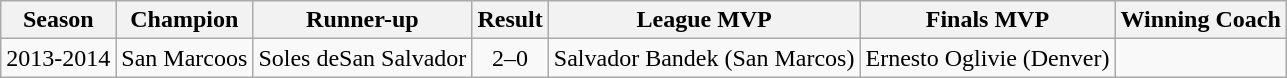<table class="wikitable sortable">
<tr>
<th>Season</th>
<th>Champion</th>
<th>Runner-up</th>
<th>Result</th>
<th>League MVP</th>
<th>Finals MVP</th>
<th>Winning Coach</th>
</tr>
<tr>
<td>2013-2014</td>
<td>San Marcoos</td>
<td>Soles deSan Salvador</td>
<td align=center>2–0</td>
<td>Salvador Bandek (San Marcos)</td>
<td>Ernesto Oglivie (Denver)</td>
<td></td>
</tr>
</table>
